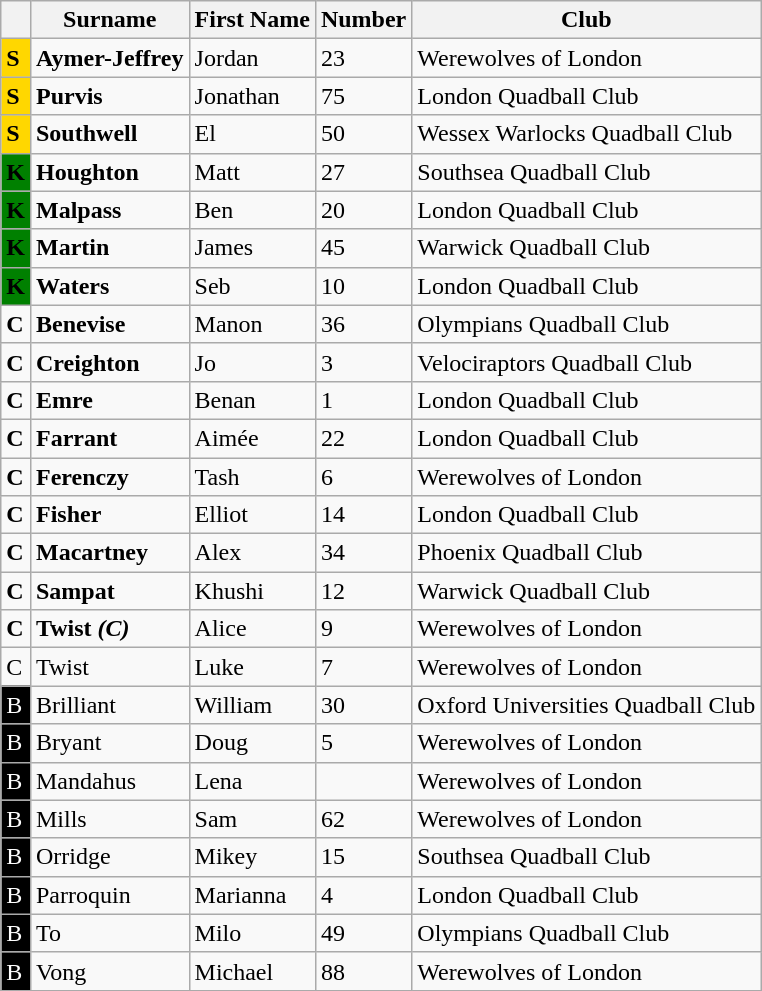<table class="wikitable sortable mw-collapsible mw-collapsed">
<tr>
<th></th>
<th>Surname</th>
<th>First Name</th>
<th>Number</th>
<th>Club</th>
</tr>
<tr>
<td style="background: gold;"><strong>S</strong></td>
<td><strong>Aymer-Jeffrey</strong></td>
<td>Jordan</td>
<td>23</td>
<td>Werewolves of London</td>
</tr>
<tr>
<td style="background: gold;"><strong>S</strong></td>
<td><strong>Purvis</strong></td>
<td>Jonathan</td>
<td>75</td>
<td>London Quadball Club</td>
</tr>
<tr>
<td style="background: gold;"><strong>S</strong></td>
<td><strong>Southwell</strong></td>
<td>El</td>
<td>50</td>
<td>Wessex Warlocks Quadball Club</td>
</tr>
<tr>
<td style="background: green;"><strong>K</strong></td>
<td><strong>Houghton</strong></td>
<td>Matt</td>
<td>27</td>
<td>Southsea Quadball Club</td>
</tr>
<tr>
<td style="background: green;"><strong>K</strong></td>
<td><strong>Malpass</strong></td>
<td>Ben</td>
<td>20</td>
<td>London Quadball Club</td>
</tr>
<tr>
<td style="background: green;"><strong>K</strong></td>
<td><strong>Martin</strong></td>
<td>James</td>
<td>45</td>
<td>Warwick Quadball Club</td>
</tr>
<tr>
<td style="background: green;"><strong>K</strong></td>
<td><strong>Waters</strong></td>
<td>Seb</td>
<td>10</td>
<td>London Quadball Club</td>
</tr>
<tr>
<td><strong>C</strong></td>
<td><strong>Benevise</strong></td>
<td>Manon</td>
<td>36</td>
<td>Olympians Quadball Club</td>
</tr>
<tr>
<td><strong>C</strong></td>
<td><strong>Creighton</strong></td>
<td>Jo</td>
<td>3</td>
<td>Velociraptors Quadball Club</td>
</tr>
<tr>
<td><strong>C</strong></td>
<td><strong>Emre</strong></td>
<td>Benan</td>
<td>1</td>
<td>London Quadball Club</td>
</tr>
<tr>
<td><strong>C</strong></td>
<td><strong>Farrant</strong></td>
<td>Aimée</td>
<td>22</td>
<td>London Quadball Club</td>
</tr>
<tr>
<td><strong>C</strong></td>
<td><strong>Ferenczy</strong></td>
<td>Tash</td>
<td>6</td>
<td>Werewolves of London</td>
</tr>
<tr>
<td><strong>C</strong></td>
<td><strong>Fisher</strong></td>
<td>Elliot</td>
<td>14</td>
<td>London Quadball Club</td>
</tr>
<tr>
<td><strong>C</strong></td>
<td><strong>Macartney</strong></td>
<td>Alex</td>
<td>34</td>
<td>Phoenix Quadball Club</td>
</tr>
<tr>
<td><strong>C</strong></td>
<td><strong>Sampat</strong></td>
<td>Khushi</td>
<td>12</td>
<td>Warwick Quadball Club</td>
</tr>
<tr>
<td><strong>C</strong></td>
<td><strong>Twist <em>(C)<strong><em></td>
<td>Alice</td>
<td>9</td>
<td>Werewolves of London</td>
</tr>
<tr>
<td></strong>C<strong></td>
<td></strong>Twist<strong></td>
<td>Luke</td>
<td>7</td>
<td>Werewolves of London</td>
</tr>
<tr>
<td style="background: black; color:white;"></strong>B<strong></td>
<td></strong>Brilliant<strong></td>
<td>William</td>
<td>30</td>
<td>Oxford Universities Quadball Club</td>
</tr>
<tr>
<td style="background: black; color:white;"></strong>B<strong></td>
<td></strong>Bryant<strong></td>
<td>Doug</td>
<td>5</td>
<td>Werewolves of London</td>
</tr>
<tr>
<td style="background: black; color:white;"></strong>B<strong></td>
<td></strong>Mandahus<strong></td>
<td>Lena</td>
<td></td>
<td>Werewolves of London</td>
</tr>
<tr>
<td style="background: black; color:white;"></strong>B<strong></td>
<td></strong>Mills<strong></td>
<td>Sam</td>
<td>62</td>
<td>Werewolves of London</td>
</tr>
<tr>
<td style="background: black; color:white;"></strong>B<strong></td>
<td></strong>Orridge<strong></td>
<td>Mikey</td>
<td>15</td>
<td>Southsea Quadball Club</td>
</tr>
<tr>
<td style="background: black; color:white;"></strong>B<strong></td>
<td></strong>Parroquin<strong></td>
<td>Marianna</td>
<td>4</td>
<td>London Quadball Club</td>
</tr>
<tr>
<td style="background: black; color:white;"></strong>B<strong></td>
<td></strong>To<strong></td>
<td>Milo</td>
<td>49</td>
<td>Olympians Quadball Club</td>
</tr>
<tr>
<td style="background: black; color:white;"></strong>B<strong></td>
<td></strong>Vong<strong></td>
<td>Michael</td>
<td>88</td>
<td>Werewolves of London</td>
</tr>
<tr>
</tr>
</table>
